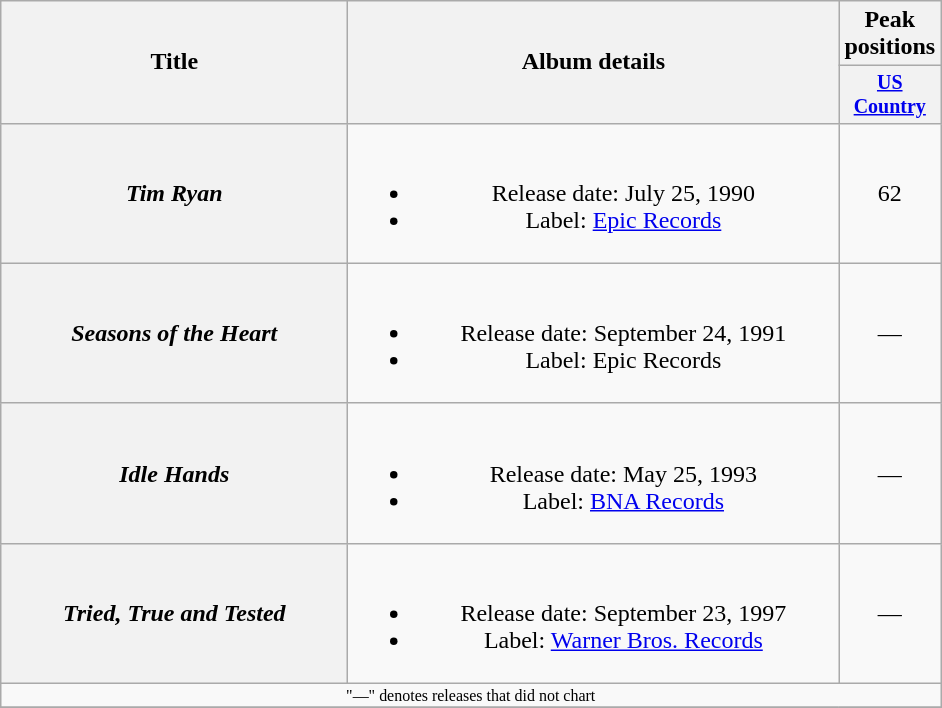<table class="wikitable plainrowheaders" style="text-align:center;">
<tr>
<th rowspan="2" style="width:14em;">Title</th>
<th rowspan="2" style="width:20em;">Album details</th>
<th colspan="1">Peak positions</th>
</tr>
<tr style="font-size:smaller;">
<th width="60"><a href='#'>US Country</a></th>
</tr>
<tr>
<th scope="row"><em>Tim Ryan</em></th>
<td><br><ul><li>Release date: July 25, 1990</li><li>Label: <a href='#'>Epic Records</a></li></ul></td>
<td>62</td>
</tr>
<tr>
<th scope="row"><em>Seasons of the Heart</em></th>
<td><br><ul><li>Release date: September 24, 1991</li><li>Label: Epic Records</li></ul></td>
<td>—</td>
</tr>
<tr>
<th scope="row"><em>Idle Hands</em></th>
<td><br><ul><li>Release date: May 25, 1993</li><li>Label: <a href='#'>BNA Records</a></li></ul></td>
<td>—</td>
</tr>
<tr>
<th scope="row"><em>Tried, True and Tested</em></th>
<td><br><ul><li>Release date: September 23, 1997</li><li>Label: <a href='#'>Warner Bros. Records</a></li></ul></td>
<td>—</td>
</tr>
<tr>
<td colspan="3" style="font-size:8pt">"—" denotes releases that did not chart</td>
</tr>
<tr>
</tr>
</table>
